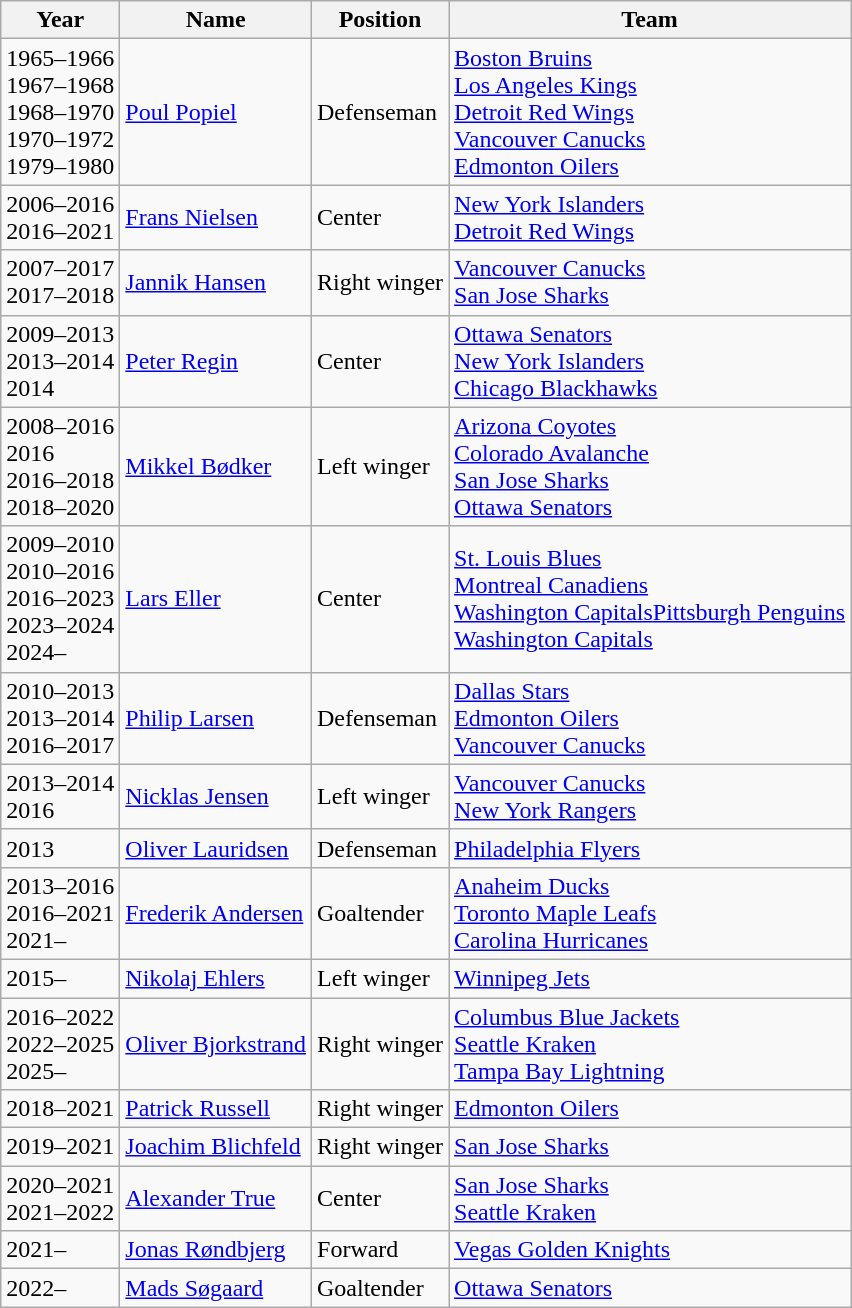<table class="wikitable">
<tr>
<th>Year</th>
<th>Name</th>
<th>Position</th>
<th>Team</th>
</tr>
<tr>
<td>1965–1966<br>1967–1968<br>1968–1970<br>1970–1972<br>1979–1980</td>
<td><a href='#'>Poul Popiel</a></td>
<td>Defenseman</td>
<td><a href='#'>Boston Bruins</a><br><a href='#'>Los Angeles Kings</a><br><a href='#'>Detroit Red Wings</a><br><a href='#'>Vancouver Canucks</a><br><a href='#'>Edmonton Oilers</a></td>
</tr>
<tr>
<td>2006–2016<br>2016–2021</td>
<td><a href='#'>Frans Nielsen</a></td>
<td>Center</td>
<td><a href='#'>New York Islanders</a><br><a href='#'>Detroit Red Wings</a></td>
</tr>
<tr>
<td>2007–2017<br>2017–2018</td>
<td><a href='#'>Jannik Hansen</a></td>
<td>Right winger</td>
<td><a href='#'>Vancouver Canucks</a><br><a href='#'>San Jose Sharks</a></td>
</tr>
<tr>
<td>2009–2013<br>2013–2014<br>2014</td>
<td><a href='#'>Peter Regin</a></td>
<td>Center</td>
<td><a href='#'>Ottawa Senators</a><br><a href='#'>New York Islanders</a><br><a href='#'>Chicago Blackhawks</a></td>
</tr>
<tr>
<td>2008–2016<br>2016<br>2016–2018<br>2018–2020</td>
<td><a href='#'>Mikkel Bødker</a></td>
<td>Left winger</td>
<td><a href='#'>Arizona Coyotes</a><br><a href='#'>Colorado Avalanche</a><br><a href='#'>San Jose Sharks</a><br><a href='#'>Ottawa Senators</a></td>
</tr>
<tr>
<td>2009–2010<br>2010–2016<br>2016–2023<br>2023–2024<br>2024–</td>
<td><a href='#'>Lars Eller</a></td>
<td>Center</td>
<td><a href='#'>St. Louis Blues</a><br><a href='#'>Montreal Canadiens</a><br><a href='#'>Washington Capitals</a><a href='#'>Pittsburgh Penguins</a><br><a href='#'>Washington Capitals</a></td>
</tr>
<tr>
<td>2010–2013<br>2013–2014<br>2016–2017</td>
<td><a href='#'>Philip Larsen</a></td>
<td>Defenseman</td>
<td><a href='#'>Dallas Stars</a><br><a href='#'>Edmonton Oilers</a><br><a href='#'>Vancouver Canucks</a></td>
</tr>
<tr>
<td>2013–2014<br>2016</td>
<td><a href='#'>Nicklas Jensen</a></td>
<td>Left winger</td>
<td><a href='#'>Vancouver Canucks</a><br><a href='#'>New York Rangers</a></td>
</tr>
<tr>
<td>2013</td>
<td><a href='#'>Oliver Lauridsen</a></td>
<td>Defenseman</td>
<td><a href='#'>Philadelphia Flyers</a></td>
</tr>
<tr>
<td>2013–2016<br>2016–2021<br>2021–</td>
<td><a href='#'>Frederik Andersen</a></td>
<td>Goaltender</td>
<td><a href='#'>Anaheim Ducks</a><br><a href='#'>Toronto Maple Leafs</a><br><a href='#'>Carolina Hurricanes</a></td>
</tr>
<tr>
<td>2015–</td>
<td><a href='#'>Nikolaj Ehlers</a></td>
<td>Left winger</td>
<td><a href='#'>Winnipeg Jets</a></td>
</tr>
<tr>
<td>2016–2022<br>2022–2025<br>2025–</td>
<td><a href='#'>Oliver Bjorkstrand</a></td>
<td>Right winger</td>
<td><a href='#'>Columbus Blue Jackets</a><br><a href='#'>Seattle Kraken</a><br><a href='#'>Tampa Bay Lightning</a></td>
</tr>
<tr>
<td>2018–2021</td>
<td><a href='#'>Patrick Russell</a></td>
<td>Right winger</td>
<td><a href='#'>Edmonton Oilers</a></td>
</tr>
<tr>
<td>2019–2021</td>
<td><a href='#'>Joachim Blichfeld</a></td>
<td>Right winger</td>
<td><a href='#'>San Jose Sharks</a></td>
</tr>
<tr>
<td>2020–2021<br>2021–2022</td>
<td><a href='#'>Alexander True</a></td>
<td>Center</td>
<td><a href='#'>San Jose Sharks</a><br><a href='#'>Seattle Kraken</a></td>
</tr>
<tr>
<td>2021–</td>
<td><a href='#'>Jonas Røndbjerg</a></td>
<td>Forward</td>
<td><a href='#'>Vegas Golden Knights</a></td>
</tr>
<tr>
<td>2022–</td>
<td><a href='#'>Mads Søgaard</a></td>
<td>Goaltender</td>
<td><a href='#'>Ottawa Senators</a></td>
</tr>
</table>
